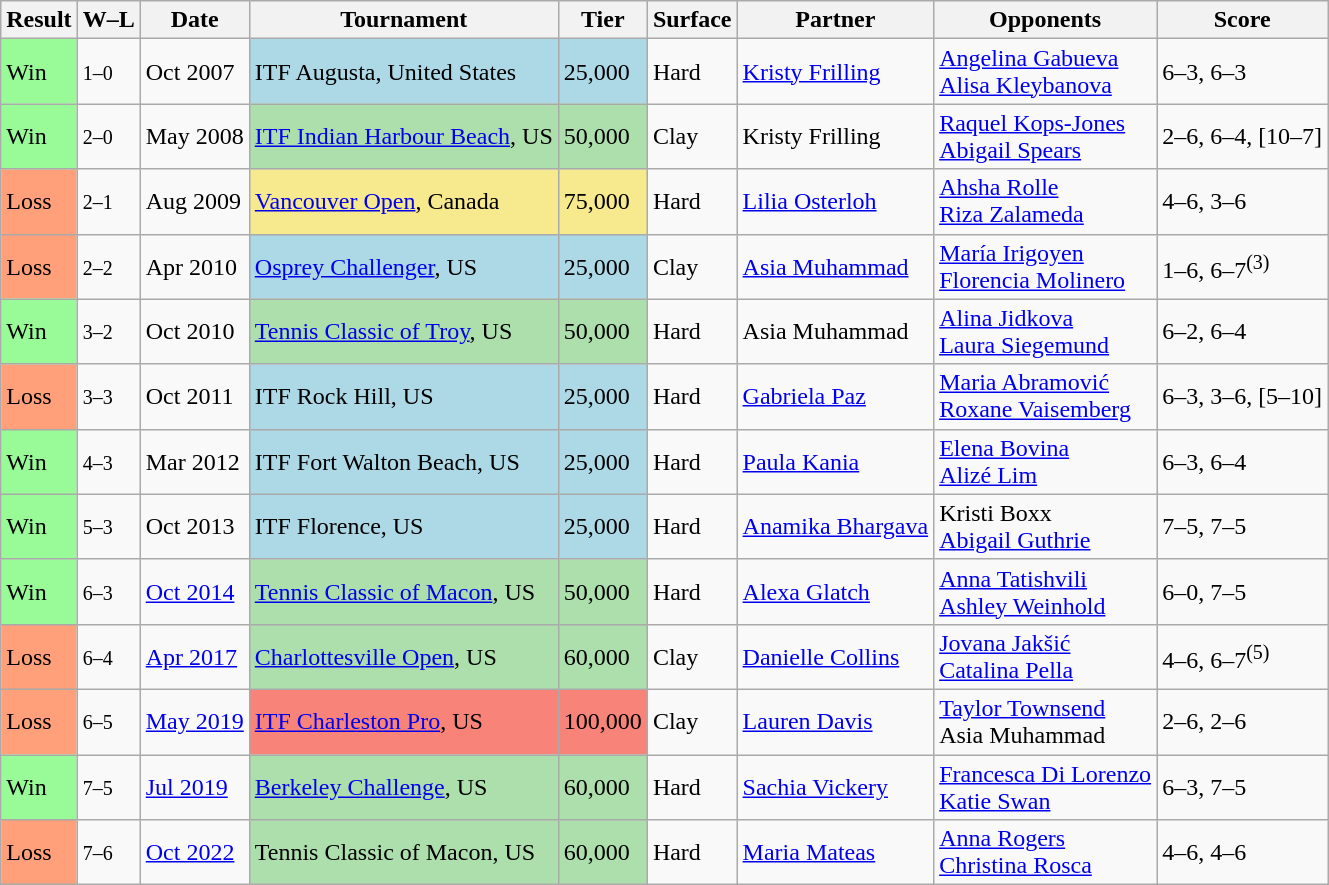<table class="sortable wikitable">
<tr>
<th>Result</th>
<th class="unsortable">W–L</th>
<th>Date</th>
<th>Tournament</th>
<th>Tier</th>
<th>Surface</th>
<th>Partner</th>
<th>Opponents</th>
<th class="unsortable">Score</th>
</tr>
<tr>
<td bgcolor="98FB98">Win</td>
<td><small>1–0</small></td>
<td>Oct 2007</td>
<td style="background:lightblue;">ITF Augusta, United States</td>
<td style="background:lightblue;">25,000</td>
<td>Hard</td>
<td> <a href='#'>Kristy Frilling</a></td>
<td> <a href='#'>Angelina Gabueva</a> <br>  <a href='#'>Alisa Kleybanova</a></td>
<td>6–3, 6–3</td>
</tr>
<tr>
<td bgcolor="98FB98">Win</td>
<td><small>2–0</small></td>
<td>May 2008</td>
<td style="background:#addfad;"><a href='#'>ITF Indian Harbour Beach</a>, US</td>
<td style="background:#addfad;">50,000</td>
<td>Clay</td>
<td> Kristy Frilling</td>
<td> <a href='#'>Raquel Kops-Jones</a> <br>  <a href='#'>Abigail Spears</a></td>
<td>2–6, 6–4, [10–7]</td>
</tr>
<tr>
<td bgcolor="FFA07A">Loss</td>
<td><small>2–1</small></td>
<td>Aug 2009</td>
<td style="background:#f7e98e;"><a href='#'>Vancouver Open</a>, Canada</td>
<td style="background:#f7e98e;">75,000</td>
<td>Hard</td>
<td> <a href='#'>Lilia Osterloh</a></td>
<td> <a href='#'>Ahsha Rolle</a> <br>  <a href='#'>Riza Zalameda</a></td>
<td>4–6, 3–6</td>
</tr>
<tr>
<td bgcolor="FFA07A">Loss</td>
<td><small>2–2</small></td>
<td>Apr 2010</td>
<td style="background:lightblue;"><a href='#'>Osprey Challenger</a>, US</td>
<td style="background:lightblue;">25,000</td>
<td>Clay</td>
<td> <a href='#'>Asia Muhammad</a></td>
<td> <a href='#'>María Irigoyen</a> <br>  <a href='#'>Florencia Molinero</a></td>
<td>1–6, 6–7<sup>(3)</sup></td>
</tr>
<tr>
<td bgcolor="98FB98">Win</td>
<td><small>3–2</small></td>
<td>Oct 2010</td>
<td style="background:#addfad;"><a href='#'>Tennis Classic of Troy</a>, US</td>
<td style="background:#addfad;">50,000</td>
<td>Hard</td>
<td> Asia Muhammad</td>
<td> <a href='#'>Alina Jidkova</a> <br>  <a href='#'>Laura Siegemund</a></td>
<td>6–2, 6–4</td>
</tr>
<tr>
<td bgcolor="FFA07A">Loss</td>
<td><small>3–3</small></td>
<td>Oct 2011</td>
<td style="background:lightblue;">ITF Rock Hill, US</td>
<td style="background:lightblue;">25,000</td>
<td>Hard</td>
<td> <a href='#'>Gabriela Paz</a></td>
<td> <a href='#'>Maria Abramović</a> <br>  <a href='#'>Roxane Vaisemberg</a></td>
<td>6–3, 3–6, [5–10]</td>
</tr>
<tr>
<td bgcolor="98FB98">Win</td>
<td><small>4–3</small></td>
<td>Mar 2012</td>
<td style="background:lightblue;">ITF Fort Walton Beach, US</td>
<td style="background:lightblue;">25,000</td>
<td>Hard</td>
<td> <a href='#'>Paula Kania</a></td>
<td> <a href='#'>Elena Bovina</a> <br>  <a href='#'>Alizé Lim</a></td>
<td>6–3, 6–4</td>
</tr>
<tr>
<td bgcolor="98FB98">Win</td>
<td><small>5–3</small></td>
<td>Oct 2013</td>
<td style="background:lightblue;">ITF Florence, US</td>
<td style="background:lightblue;">25,000</td>
<td>Hard</td>
<td> <a href='#'>Anamika Bhargava</a></td>
<td> Kristi Boxx <br>  <a href='#'>Abigail Guthrie</a></td>
<td>7–5, 7–5</td>
</tr>
<tr>
<td bgcolor="98FB98">Win</td>
<td><small>6–3</small></td>
<td><a href='#'>Oct 2014</a></td>
<td style="background:#addfad;"><a href='#'>Tennis Classic of Macon</a>, US</td>
<td style="background:#addfad;">50,000</td>
<td>Hard</td>
<td> <a href='#'>Alexa Glatch</a></td>
<td> <a href='#'>Anna Tatishvili</a> <br>  <a href='#'>Ashley Weinhold</a></td>
<td>6–0, 7–5</td>
</tr>
<tr>
<td bgcolor="FFA07A">Loss</td>
<td><small>6–4</small></td>
<td><a href='#'>Apr 2017</a></td>
<td style="background:#addfad;"><a href='#'>Charlottesville Open</a>, US</td>
<td style="background:#addfad;">60,000</td>
<td>Clay</td>
<td> <a href='#'>Danielle Collins</a></td>
<td> <a href='#'>Jovana Jakšić</a> <br>  <a href='#'>Catalina Pella</a></td>
<td>4–6, 6–7<sup>(5)</sup></td>
</tr>
<tr>
<td bgcolor="FFA07A">Loss</td>
<td><small>6–5</small></td>
<td><a href='#'>May 2019</a></td>
<td style="background:#f88379;"><a href='#'>ITF Charleston Pro</a>, US</td>
<td style="background:#f88379;">100,000</td>
<td>Clay</td>
<td> <a href='#'>Lauren Davis</a></td>
<td> <a href='#'>Taylor Townsend</a> <br>  Asia Muhammad</td>
<td>2–6, 2–6</td>
</tr>
<tr>
<td bgcolor="98FB98">Win</td>
<td><small>7–5</small></td>
<td><a href='#'>Jul 2019</a></td>
<td style="background:#addfad;"><a href='#'>Berkeley Challenge</a>, US</td>
<td style="background:#addfad;">60,000</td>
<td>Hard</td>
<td> <a href='#'>Sachia Vickery</a></td>
<td> <a href='#'>Francesca Di Lorenzo</a> <br>  <a href='#'>Katie Swan</a></td>
<td>6–3, 7–5</td>
</tr>
<tr>
<td bgcolor="FFA07A">Loss</td>
<td><small>7–6</small></td>
<td><a href='#'>Oct 2022</a></td>
<td style="background:#addfad;">Tennis Classic of Macon, US</td>
<td style="background:#addfad;">60,000</td>
<td>Hard</td>
<td> <a href='#'>Maria Mateas</a></td>
<td> <a href='#'>Anna Rogers</a> <br>  <a href='#'>Christina Rosca</a></td>
<td>4–6, 4–6</td>
</tr>
</table>
